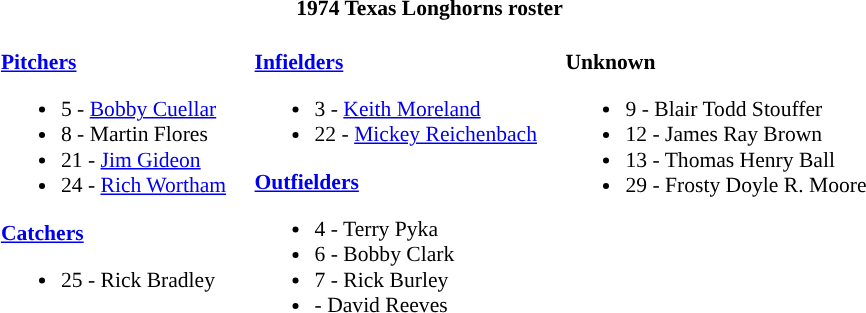<table class="toccolours" style="border-collapse:collapse; font-size:90%;">
<tr>
<th colspan=9>1974 Texas Longhorns roster</th>
</tr>
<tr>
<td width="03"> </td>
<td valign="top"><br><strong><a href='#'>Pitchers</a></strong><ul><li>5 - <a href='#'>Bobby Cuellar</a></li><li>8 - Martin Flores</li><li>21 - <a href='#'>Jim Gideon</a></li><li>24 - <a href='#'>Rich Wortham</a></li></ul><strong><a href='#'>Catchers</a></strong><ul><li>25 - Rick Bradley</li></ul></td>
<td width="15"> </td>
<td valign="top"><br><strong><a href='#'>Infielders</a></strong><ul><li>3 - <a href='#'>Keith Moreland</a></li><li>22 - <a href='#'>Mickey Reichenbach</a></li></ul><strong><a href='#'>Outfielders</a></strong><ul><li>4 - Terry Pyka</li><li>6 - Bobby Clark</li><li>7 - Rick Burley</li><li>- David Reeves</li></ul></td>
<td width="15"> </td>
<td valign="top"><br><strong>Unknown</strong><ul><li>9 - Blair Todd Stouffer</li><li>12 - James Ray Brown</li><li>13 - Thomas Henry Ball</li><li>29 - Frosty Doyle R. Moore</li></ul></td>
</tr>
</table>
